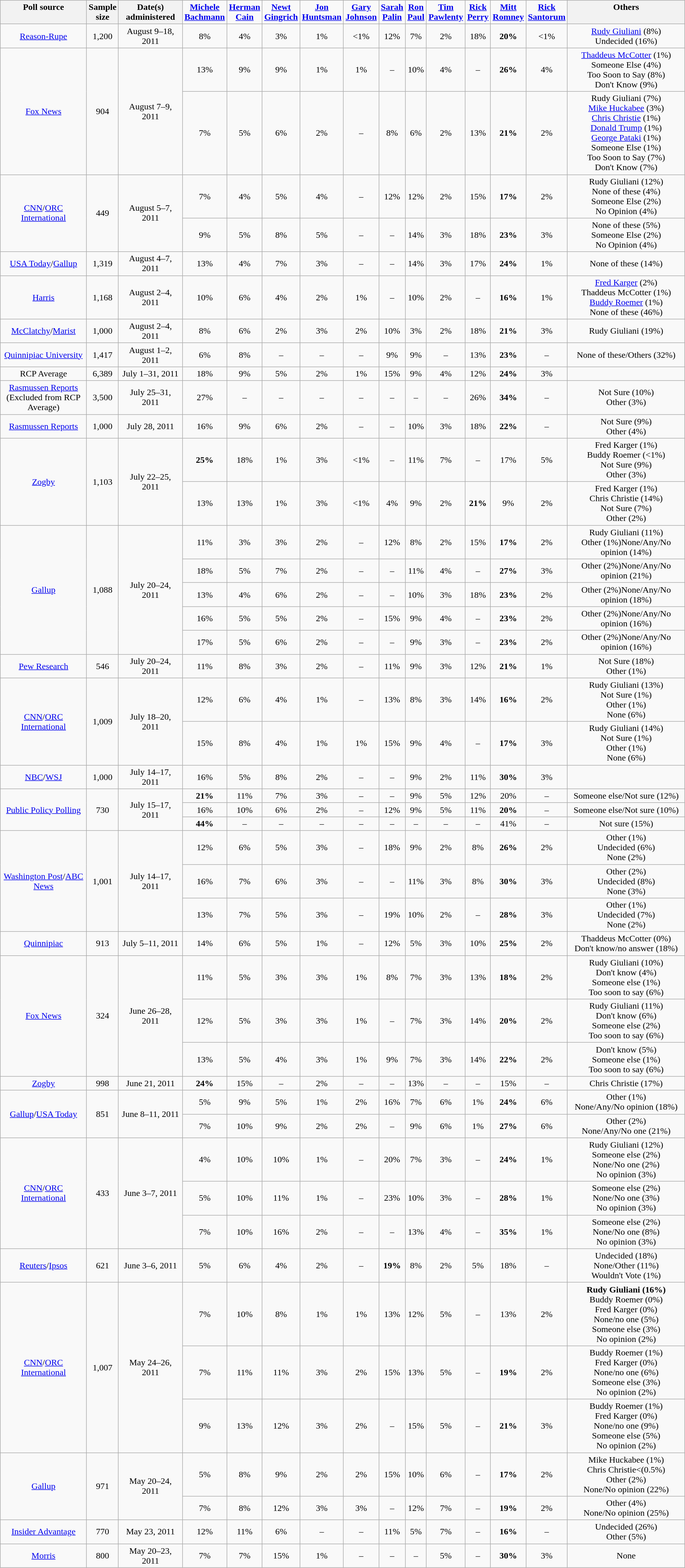<table class="wikitable" style="text-align:center">
<tr valign=top>
<th style="width:150px;">Poll source</th>
<th>Sample<br>size</th>
<th>Date(s)<br> administered</th>
<td><strong><a href='#'>Michele<br> Bachmann</a></strong></td>
<td><strong><a href='#'>Herman<br> Cain</a></strong></td>
<td><strong><a href='#'>Newt<br> Gingrich</a></strong></td>
<td><strong><a href='#'>Jon <br>Huntsman</a></strong></td>
<td><strong><a href='#'>Gary<br> Johnson</a></strong></td>
<td><strong><a href='#'>Sarah<br> Palin</a></strong></td>
<td><strong><a href='#'>Ron<br> Paul</a></strong></td>
<td><strong><a href='#'>Tim<br> Pawlenty</a></strong></td>
<td><strong><a href='#'>Rick<br> Perry</a></strong></td>
<td><strong><a href='#'>Mitt<br> Romney</a></strong></td>
<td><strong><a href='#'>Rick<br> Santorum</a></strong></td>
<th>Others</th>
</tr>
<tr>
<td><a href='#'>Reason-Rupe</a></td>
<td>1,200</td>
<td>August 9–18, 2011</td>
<td>8%</td>
<td>4%</td>
<td>3%</td>
<td>1%</td>
<td><1%</td>
<td>12%</td>
<td>7%</td>
<td>2%</td>
<td>18%</td>
<td><strong>20%</strong></td>
<td><1%</td>
<td><a href='#'>Rudy Giuliani</a> (8%)<br> Undecided (16%)</td>
</tr>
<tr>
<td rowspan=2><a href='#'>Fox News</a></td>
<td rowspan=2>904</td>
<td rowspan=2>August 7–9, 2011</td>
<td>13%</td>
<td>9%</td>
<td>9%</td>
<td>1%</td>
<td>1%</td>
<td>–</td>
<td>10%</td>
<td>4%</td>
<td>–</td>
<td><strong>26%</strong></td>
<td>4%</td>
<td><a href='#'>Thaddeus McCotter</a> (1%)<br> Someone Else (4%)<br> Too Soon to Say (8%)<br> Don't Know (9%)</td>
</tr>
<tr>
<td>7%</td>
<td>5%</td>
<td>6%</td>
<td>2%</td>
<td>–</td>
<td>8%</td>
<td>6%</td>
<td>2%</td>
<td>13%</td>
<td><strong>21%</strong></td>
<td>2%</td>
<td>Rudy Giuliani (7%)<br> <a href='#'>Mike Huckabee</a> (3%)<br> <a href='#'>Chris Christie</a> (1%)<br> <a href='#'>Donald Trump</a> (1%)<br> <a href='#'>George Pataki</a> (1%)<br> Someone Else (1%)<br> Too Soon to Say (7%)<br> Don't Know (7%)</td>
</tr>
<tr>
<td rowspan=2><a href='#'>CNN</a>/<a href='#'>ORC International</a></td>
<td rowspan=2>449</td>
<td rowspan=2>August 5–7, 2011</td>
<td>7%</td>
<td>4%</td>
<td>5%</td>
<td>4%</td>
<td>–</td>
<td>12%</td>
<td>12%</td>
<td>2%</td>
<td>15%</td>
<td><strong>17%</strong></td>
<td>2%</td>
<td>Rudy Giuliani (12%)<br> None of these (4%)<br> Someone Else (2%)<br> No Opinion (4%)</td>
</tr>
<tr>
<td>9%</td>
<td>5%</td>
<td>8%</td>
<td>5%</td>
<td>–</td>
<td>–</td>
<td>14%</td>
<td>3%</td>
<td>18%</td>
<td><strong>23%</strong></td>
<td>3%</td>
<td>None of these (5%)<br> Someone Else (2%)<br> No Opinion (4%)</td>
</tr>
<tr>
<td><a href='#'>USA Today</a>/<a href='#'>Gallup</a></td>
<td>1,319</td>
<td>August 4–7, 2011</td>
<td>13%</td>
<td>4%</td>
<td>7%</td>
<td>3%</td>
<td>–</td>
<td>–</td>
<td>14%</td>
<td>3%</td>
<td>17%</td>
<td><strong>24%</strong></td>
<td>1%</td>
<td>None of these (14%)</td>
</tr>
<tr>
<td><a href='#'>Harris</a></td>
<td>1,168</td>
<td>August 2–4, 2011</td>
<td>10%</td>
<td>6%</td>
<td>4%</td>
<td>2%</td>
<td>1%</td>
<td>–</td>
<td>10%</td>
<td>2%</td>
<td>–</td>
<td><strong>16%</strong></td>
<td>1%</td>
<td><a href='#'>Fred Karger</a> (2%)<br> Thaddeus McCotter (1%)<br> <a href='#'>Buddy Roemer</a> (1%)<br> None of these (46%)</td>
</tr>
<tr>
<td><a href='#'>McClatchy</a>/<a href='#'>Marist</a></td>
<td>1,000</td>
<td>August 2–4, 2011</td>
<td>8%</td>
<td>6%</td>
<td>2%</td>
<td>3%</td>
<td>2%</td>
<td>10%</td>
<td>3%</td>
<td>2%</td>
<td>18%</td>
<td><strong>21%</strong></td>
<td>3%</td>
<td>Rudy Giuliani (19%)</td>
</tr>
<tr>
<td><a href='#'>Quinnipiac University</a></td>
<td>1,417</td>
<td>August 1–2, 2011</td>
<td>6%</td>
<td>8%</td>
<td>–</td>
<td>–</td>
<td>–</td>
<td>9%</td>
<td>9%</td>
<td>–</td>
<td>13%</td>
<td><strong>23%</strong></td>
<td>–</td>
<td>None of these/Others (32%)</td>
</tr>
<tr>
<td>RCP Average</td>
<td>6,389</td>
<td>July 1–31, 2011</td>
<td>18%</td>
<td>9%</td>
<td>5%</td>
<td>2%</td>
<td>1%</td>
<td>15%</td>
<td>9%</td>
<td>4%</td>
<td>12%</td>
<td><strong>24%</strong></td>
<td>3%</td>
<td></td>
</tr>
<tr>
<td><a href='#'>Rasmussen Reports</a> (Excluded from RCP Average)</td>
<td>3,500</td>
<td>July 25–31, 2011</td>
<td>27%</td>
<td>–</td>
<td>–</td>
<td>–</td>
<td>–</td>
<td>–</td>
<td>–</td>
<td>–</td>
<td>26%</td>
<td><strong>34%</strong></td>
<td>–</td>
<td>Not Sure (10%) <br>Other (3%)</td>
</tr>
<tr>
<td><a href='#'>Rasmussen Reports</a></td>
<td>1,000</td>
<td>July 28, 2011</td>
<td>16%</td>
<td>9%</td>
<td>6%</td>
<td>2%</td>
<td>–</td>
<td>–</td>
<td>10%</td>
<td>3%</td>
<td>18%</td>
<td><strong>22%</strong></td>
<td>–</td>
<td>Not Sure (9%) <br>Other (4%)</td>
</tr>
<tr>
<td rowspan=2><a href='#'>Zogby</a></td>
<td rowspan=2>1,103</td>
<td rowspan=2>July 22–25, 2011</td>
<td><strong>25%</strong></td>
<td>18%</td>
<td>1%</td>
<td>3%</td>
<td><1%</td>
<td>–</td>
<td>11%</td>
<td>7%</td>
<td>–</td>
<td>17%</td>
<td>5%</td>
<td>Fred Karger (1%) <br>Buddy Roemer (<1%) <br>Not Sure (9%) <br>Other (3%)</td>
</tr>
<tr>
<td>13%</td>
<td>13%</td>
<td>1%</td>
<td>3%</td>
<td><1%</td>
<td>4%</td>
<td>9%</td>
<td>2%</td>
<td><strong>21%</strong></td>
<td>9%</td>
<td>2%</td>
<td>Fred Karger (1%) <br>Chris Christie (14%)<br>Not Sure (7%) <br>Other (2%)</td>
</tr>
<tr>
<td rowspan=5><a href='#'>Gallup</a></td>
<td rowspan=5>1,088</td>
<td rowspan=5>July 20–24, 2011</td>
<td>11%</td>
<td>3%</td>
<td>3%</td>
<td>2%</td>
<td>–</td>
<td>12%</td>
<td>8%</td>
<td>2%</td>
<td>15%</td>
<td><strong>17%</strong></td>
<td>2%</td>
<td>Rudy Giuliani (11%)<br>Other (1%)None/Any/No opinion (14%)</td>
</tr>
<tr>
<td>18%</td>
<td>5%</td>
<td>7%</td>
<td>2%</td>
<td>–</td>
<td>–</td>
<td>11%</td>
<td>4%</td>
<td>–</td>
<td><strong>27%</strong></td>
<td>3%</td>
<td>Other (2%)None/Any/No opinion (21%)</td>
</tr>
<tr>
<td>13%</td>
<td>4%</td>
<td>6%</td>
<td>2%</td>
<td>–</td>
<td>–</td>
<td>10%</td>
<td>3%</td>
<td>18%</td>
<td><strong>23%</strong></td>
<td>2%</td>
<td>Other (2%)None/Any/No opinion (18%)</td>
</tr>
<tr>
<td>16%</td>
<td>5%</td>
<td>5%</td>
<td>2%</td>
<td>–</td>
<td>15%</td>
<td>9%</td>
<td>4%</td>
<td>–</td>
<td><strong>23%</strong></td>
<td>2%</td>
<td>Other (2%)None/Any/No opinion (16%)</td>
</tr>
<tr>
<td>17%</td>
<td>5%</td>
<td>6%</td>
<td>2%</td>
<td>–</td>
<td>–</td>
<td>9%</td>
<td>3%</td>
<td>–</td>
<td><strong>23%</strong></td>
<td>2%</td>
<td>Other (2%)None/Any/No opinion (16%)</td>
</tr>
<tr>
<td><a href='#'>Pew Research</a></td>
<td>546</td>
<td>July 20–24, 2011</td>
<td>11%</td>
<td>8%</td>
<td>3%</td>
<td>2%</td>
<td>–</td>
<td>11%</td>
<td>9%</td>
<td>3%</td>
<td>12%</td>
<td><strong>21%</strong></td>
<td>1%</td>
<td>Not Sure (18%) <br>Other (1%)</td>
</tr>
<tr>
<td rowspan=2><a href='#'>CNN</a>/<a href='#'>ORC International</a></td>
<td rowspan=2>1,009</td>
<td rowspan=2>July 18–20, 2011</td>
<td>12%</td>
<td>6%</td>
<td>4%</td>
<td>1%</td>
<td>–</td>
<td>13%</td>
<td>8%</td>
<td>3%</td>
<td>14%</td>
<td><strong>16%</strong></td>
<td>2%</td>
<td>Rudy Giuliani (13%) <br>Not Sure (1%) <br>Other (1%) <br>None (6%)</td>
</tr>
<tr>
<td>15%</td>
<td>8%</td>
<td>4%</td>
<td>1%</td>
<td>1%</td>
<td>15%</td>
<td>9%</td>
<td>4%</td>
<td>–</td>
<td><strong>17%</strong></td>
<td>3%</td>
<td>Rudy Giuliani (14%)<br>Not Sure (1%)<br>Other (1%)<br>None (6%)</td>
</tr>
<tr>
<td><a href='#'>NBC</a>/<a href='#'>WSJ</a></td>
<td>1,000</td>
<td>July 14–17, 2011</td>
<td>16%</td>
<td>5%</td>
<td>8%</td>
<td>2%</td>
<td>–</td>
<td>–</td>
<td>9%</td>
<td>2%</td>
<td>11%</td>
<td><strong>30%</strong></td>
<td>3%</td>
<td></td>
</tr>
<tr>
<td rowspan=3><a href='#'>Public Policy Polling</a></td>
<td rowspan=3>730</td>
<td rowspan=3>July 15–17, 2011</td>
<td><strong>21%</strong></td>
<td>11%</td>
<td>7%</td>
<td>3%</td>
<td>–</td>
<td>–</td>
<td>9%</td>
<td>5%</td>
<td>12%</td>
<td>20%</td>
<td>–</td>
<td>Someone else/Not sure (12%)</td>
</tr>
<tr>
<td>16%</td>
<td>10%</td>
<td>6%</td>
<td>2%</td>
<td>–</td>
<td>12%</td>
<td>9%</td>
<td>5%</td>
<td>11%</td>
<td><strong>20%</strong></td>
<td>–</td>
<td>Someone else/Not sure (10%)</td>
</tr>
<tr>
<td><strong>44%</strong></td>
<td>–</td>
<td>–</td>
<td>–</td>
<td>–</td>
<td>–</td>
<td>–</td>
<td>–</td>
<td>–</td>
<td>41%</td>
<td>–</td>
<td>Not sure (15%)</td>
</tr>
<tr>
<td rowspan=3><a href='#'>Washington Post</a>/<a href='#'>ABC News</a></td>
<td rowspan=3>1,001</td>
<td rowspan=3>July 14–17, 2011</td>
<td>12%</td>
<td>6%</td>
<td>5%</td>
<td>3%</td>
<td>–</td>
<td>18%</td>
<td>9%</td>
<td>2%</td>
<td>8%</td>
<td><strong>26%</strong></td>
<td>2%</td>
<td>Other (1%)<br>Undecided (6%)<br>None (2%)</td>
</tr>
<tr>
<td>16%</td>
<td>7%</td>
<td>6%</td>
<td>3%</td>
<td>–</td>
<td>–</td>
<td>11%</td>
<td>3%</td>
<td>8%</td>
<td><strong>30%</strong></td>
<td>3%</td>
<td>Other (2%)<br>Undecided (8%)<br>None (3%)</td>
</tr>
<tr>
<td>13%</td>
<td>7%</td>
<td>5%</td>
<td>3%</td>
<td>–</td>
<td>19%</td>
<td>10%</td>
<td>2%</td>
<td>–</td>
<td><strong>28%</strong></td>
<td>3%</td>
<td>Other (1%)<br>Undecided (7%)<br>None (2%)</td>
</tr>
<tr>
<td><a href='#'>Quinnipiac</a></td>
<td>913</td>
<td>July 5–11, 2011</td>
<td>14%</td>
<td>6%</td>
<td>5%</td>
<td>1%</td>
<td>–</td>
<td>12%</td>
<td>5%</td>
<td>3%</td>
<td>10%</td>
<td><strong>25%</strong></td>
<td>2%</td>
<td>Thaddeus McCotter (0%)<br>Don't know/no answer (18%)</td>
</tr>
<tr>
<td rowspan=3><a href='#'>Fox News</a></td>
<td rowspan=3>324</td>
<td rowspan=3>June 26–28, 2011</td>
<td>11%</td>
<td>5%</td>
<td>3%</td>
<td>3%</td>
<td>1%</td>
<td>8%</td>
<td>7%</td>
<td>3%</td>
<td>13%</td>
<td><strong>18%</strong></td>
<td>2%</td>
<td>Rudy Giuliani (10%)<br>Don't know (4%)<br>Someone else (1%)<br>Too soon to say (6%)</td>
</tr>
<tr>
<td>12%</td>
<td>5%</td>
<td>3%</td>
<td>3%</td>
<td>1%</td>
<td>–</td>
<td>7%</td>
<td>3%</td>
<td>14%</td>
<td><strong>20%</strong></td>
<td>2%</td>
<td>Rudy Giuliani (11%)<br>Don't know (6%)<br>Someone else (2%)<br>Too soon to say (6%)</td>
</tr>
<tr>
<td>13%</td>
<td>5%</td>
<td>4%</td>
<td>3%</td>
<td>1%</td>
<td>9%</td>
<td>7%</td>
<td>3%</td>
<td>14%</td>
<td><strong>22%</strong></td>
<td>2%</td>
<td>Don't know (5%)<br>Someone else (1%)<br>Too soon to say (6%)</td>
</tr>
<tr>
<td><a href='#'>Zogby</a></td>
<td>998</td>
<td>June 21, 2011</td>
<td><strong>24%</strong></td>
<td>15%</td>
<td>–</td>
<td>2%</td>
<td>–</td>
<td>–</td>
<td>13%</td>
<td>–</td>
<td>–</td>
<td>15%</td>
<td>–</td>
<td>Chris Christie (17%)</td>
</tr>
<tr>
<td rowspan=2><a href='#'>Gallup</a>/<a href='#'>USA Today</a></td>
<td rowspan=2>851</td>
<td rowspan=2>June 8–11, 2011</td>
<td>5%</td>
<td>9%</td>
<td>5%</td>
<td>1%</td>
<td>2%</td>
<td>16%</td>
<td>7%</td>
<td>6%</td>
<td>1%</td>
<td><strong>24%</strong></td>
<td>6%</td>
<td>Other (1%)<br>None/Any/No opinion (18%)</td>
</tr>
<tr>
<td>7%</td>
<td>10%</td>
<td>9%</td>
<td>2%</td>
<td>2%</td>
<td>–</td>
<td>9%</td>
<td>6%</td>
<td>1%</td>
<td><strong>27%</strong></td>
<td>6%</td>
<td>Other (2%)<br>None/Any/No one (21%)</td>
</tr>
<tr>
<td rowspan=3><a href='#'>CNN</a>/<a href='#'>ORC International</a></td>
<td rowspan=3>433</td>
<td rowspan=3>June 3–7, 2011</td>
<td>4%</td>
<td>10%</td>
<td>10%</td>
<td>1%</td>
<td>–</td>
<td>20%</td>
<td>7%</td>
<td>3%</td>
<td>–</td>
<td><strong>24%</strong></td>
<td>1%</td>
<td>Rudy Giuliani (12%)<br>Someone else (2%)<br>None/No one (2%)<br>No opinion (3%)</td>
</tr>
<tr>
<td>5%</td>
<td>10%</td>
<td>11%</td>
<td>1%</td>
<td>–</td>
<td>23%</td>
<td>10%</td>
<td>3%</td>
<td>–</td>
<td><strong>28%</strong></td>
<td>1%</td>
<td>Someone else (2%)<br>None/No one (3%)<br>No opinion (3%)</td>
</tr>
<tr>
<td>7%</td>
<td>10%</td>
<td>16%</td>
<td>2%</td>
<td>–</td>
<td>–</td>
<td>13%</td>
<td>4%</td>
<td>–</td>
<td><strong>35%</strong></td>
<td>1%</td>
<td>Someone else (2%)<br>None/No one (8%)<br>No opinion (3%)</td>
</tr>
<tr>
<td><a href='#'>Reuters</a>/<a href='#'>Ipsos</a></td>
<td>621</td>
<td>June 3–6, 2011</td>
<td>5%</td>
<td>6%</td>
<td>4%</td>
<td>2%</td>
<td>–</td>
<td><strong>19%</strong></td>
<td>8%</td>
<td>2%</td>
<td>5%</td>
<td>18%</td>
<td>–</td>
<td>Undecided (18%)<br>None/Other (11%)<br>Wouldn't Vote (1%)</td>
</tr>
<tr>
<td rowspan=3><a href='#'>CNN</a>/<a href='#'>ORC International</a></td>
<td rowspan=3>1,007</td>
<td rowspan=3>May 24–26, 2011</td>
<td>7%</td>
<td>10%</td>
<td>8%</td>
<td>1%</td>
<td>1%</td>
<td>13%</td>
<td>12%</td>
<td>5%</td>
<td>–</td>
<td>13%</td>
<td>2%</td>
<td><span><strong>Rudy Giuliani (16%)</strong></span><br>Buddy Roemer (0%)<br>Fred Karger (0%)<br>None/no one (5%)<br>Someone else (3%)<br>No opinion (2%)</td>
</tr>
<tr>
<td>7%</td>
<td>11%</td>
<td>11%</td>
<td>3%</td>
<td>2%</td>
<td>15%</td>
<td>13%</td>
<td>5%</td>
<td>–</td>
<td><strong>19%</strong></td>
<td>2%</td>
<td>Buddy Roemer (1%)<br>Fred Karger (0%)<br>None/no one (6%)<br>Someone else (3%)<br>No opinion (2%)</td>
</tr>
<tr>
<td>9%</td>
<td>13%</td>
<td>12%</td>
<td>3%</td>
<td>2%</td>
<td>–</td>
<td>15%</td>
<td>5%</td>
<td>–</td>
<td><strong>21%</strong></td>
<td>3%</td>
<td>Buddy Roemer (1%)<br>Fred Karger (0%)<br>None/no one (9%)<br>Someone else (5%)<br>No opinion (2%)</td>
</tr>
<tr>
<td rowspan=2><a href='#'>Gallup</a></td>
<td rowspan=2>971</td>
<td rowspan=2>May 20–24, 2011</td>
<td>5%</td>
<td>8%</td>
<td>9%</td>
<td>2%</td>
<td>2%</td>
<td>15%</td>
<td>10%</td>
<td>6%</td>
<td>–</td>
<td><strong>17%</strong></td>
<td>2%</td>
<td>Mike Huckabee (1%)<br>Chris Christie<(0.5%)<br>Other (2%)<br>None/No opinion (22%)</td>
</tr>
<tr>
<td>7%</td>
<td>8%</td>
<td>12%</td>
<td>3%</td>
<td>3%</td>
<td>–</td>
<td>12%</td>
<td>7%</td>
<td>–</td>
<td><strong>19%</strong></td>
<td>2%</td>
<td>Other (4%)<br>None/No opinion (25%)</td>
</tr>
<tr>
<td><a href='#'>Insider Advantage</a></td>
<td>770</td>
<td>May 23, 2011</td>
<td>12%</td>
<td>11%</td>
<td>6%</td>
<td>–</td>
<td>–</td>
<td>11%</td>
<td>5%</td>
<td>7%</td>
<td>–</td>
<td><strong>16%</strong></td>
<td>–</td>
<td>Undecided (26%)<br>Other (5%)</td>
</tr>
<tr>
<td><a href='#'>Morris</a></td>
<td>800</td>
<td>May 20–23, 2011</td>
<td>7%</td>
<td>7%</td>
<td>15%</td>
<td>1%</td>
<td>–</td>
<td>–</td>
<td>–</td>
<td>5%</td>
<td>–</td>
<td><strong>30%</strong></td>
<td>3%</td>
<td>None</td>
</tr>
</table>
